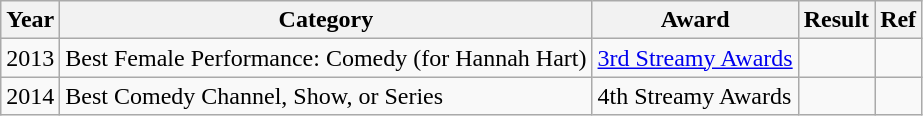<table class="wikitable">
<tr>
<th>Year</th>
<th>Category</th>
<th>Award</th>
<th>Result</th>
<th>Ref</th>
</tr>
<tr>
<td>2013</td>
<td>Best Female Performance: Comedy (for Hannah Hart)</td>
<td><a href='#'>3rd Streamy Awards</a></td>
<td></td>
<td></td>
</tr>
<tr>
<td>2014</td>
<td>Best Comedy Channel, Show, or Series</td>
<td>4th Streamy Awards</td>
<td></td>
<td></td>
</tr>
</table>
